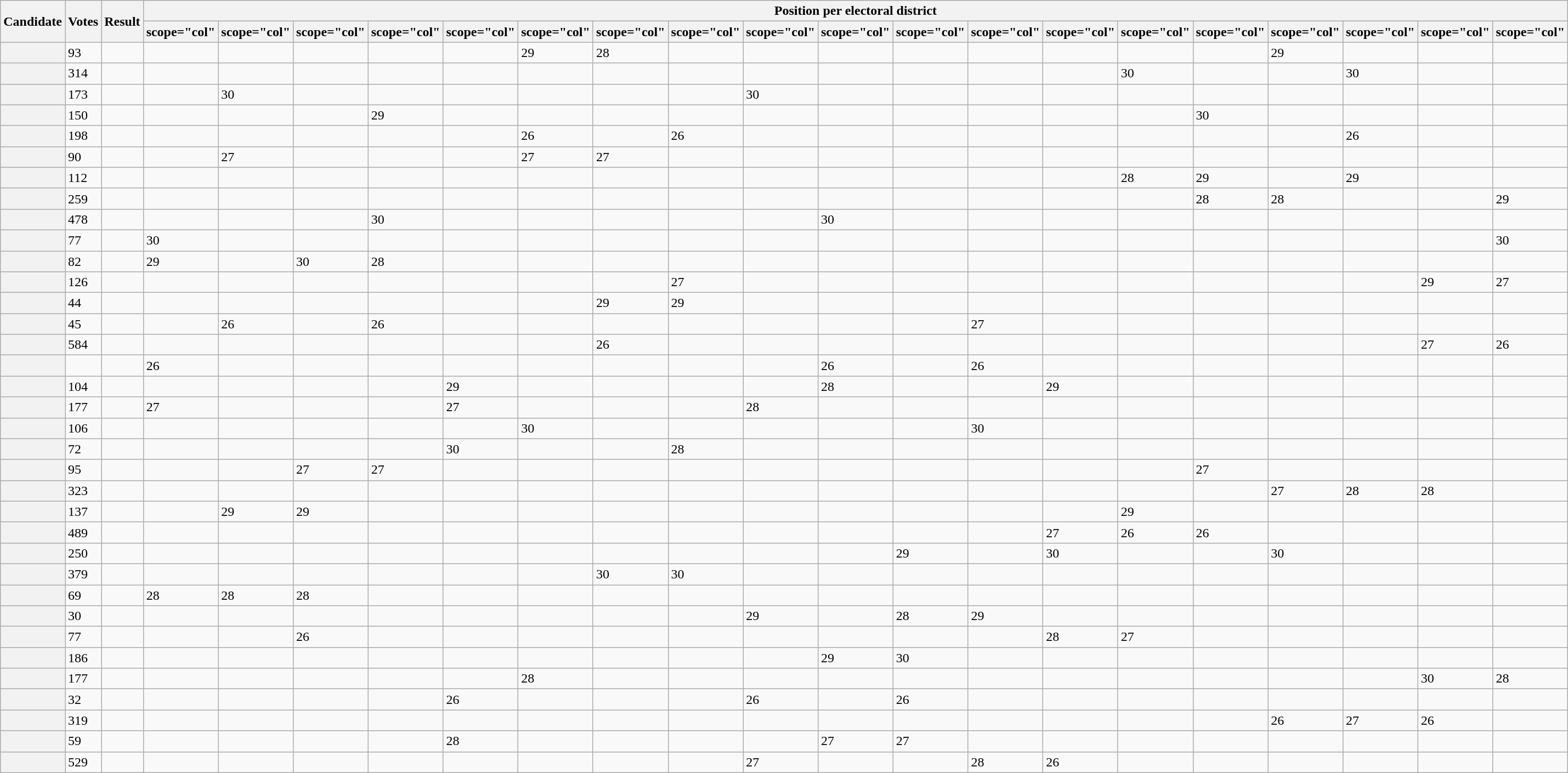<table class="wikitable sortable defaultright col3left">
<tr>
<th scope="col" rowspan="2">Candidate</th>
<th scope="col" rowspan="2">Votes</th>
<th scope="col" rowspan="2">Result</th>
<th scope="col" colspan="19">Position per electoral district</th>
</tr>
<tr>
<th>scope="col" </th>
<th>scope="col" </th>
<th>scope="col" </th>
<th>scope="col" </th>
<th>scope="col" </th>
<th>scope="col" </th>
<th>scope="col" </th>
<th>scope="col" </th>
<th>scope="col" </th>
<th>scope="col" </th>
<th>scope="col" </th>
<th>scope="col" </th>
<th>scope="col" </th>
<th>scope="col" </th>
<th>scope="col" </th>
<th>scope="col" </th>
<th>scope="col" </th>
<th>scope="col" </th>
<th>scope="col" </th>
</tr>
<tr>
<th scope="row"></th>
<td>93</td>
<td></td>
<td></td>
<td></td>
<td></td>
<td></td>
<td></td>
<td>29</td>
<td>28</td>
<td></td>
<td></td>
<td></td>
<td></td>
<td></td>
<td></td>
<td></td>
<td></td>
<td>29</td>
<td></td>
<td></td>
<td></td>
</tr>
<tr>
<th scope="row"></th>
<td>314</td>
<td></td>
<td></td>
<td></td>
<td></td>
<td></td>
<td></td>
<td></td>
<td></td>
<td></td>
<td></td>
<td></td>
<td></td>
<td></td>
<td></td>
<td>30</td>
<td></td>
<td></td>
<td>30</td>
<td></td>
<td></td>
</tr>
<tr>
<th scope="row"></th>
<td>173</td>
<td></td>
<td></td>
<td>30</td>
<td></td>
<td></td>
<td></td>
<td></td>
<td></td>
<td></td>
<td>30</td>
<td></td>
<td></td>
<td></td>
<td></td>
<td></td>
<td></td>
<td></td>
<td></td>
<td></td>
<td></td>
</tr>
<tr>
<th scope="row"></th>
<td>150</td>
<td></td>
<td></td>
<td></td>
<td></td>
<td>29</td>
<td></td>
<td></td>
<td></td>
<td></td>
<td></td>
<td></td>
<td></td>
<td></td>
<td></td>
<td></td>
<td>30</td>
<td></td>
<td></td>
<td></td>
<td></td>
</tr>
<tr>
<th scope="row"></th>
<td>198</td>
<td></td>
<td></td>
<td></td>
<td></td>
<td></td>
<td></td>
<td>26</td>
<td></td>
<td>26</td>
<td></td>
<td></td>
<td></td>
<td></td>
<td></td>
<td></td>
<td></td>
<td></td>
<td>26</td>
<td></td>
<td></td>
</tr>
<tr>
<th scope="row"></th>
<td>90</td>
<td></td>
<td></td>
<td>27</td>
<td></td>
<td></td>
<td></td>
<td>27</td>
<td>27</td>
<td></td>
<td></td>
<td></td>
<td></td>
<td></td>
<td></td>
<td></td>
<td></td>
<td></td>
<td></td>
<td></td>
<td></td>
</tr>
<tr>
<th scope="row"></th>
<td>112</td>
<td></td>
<td></td>
<td></td>
<td></td>
<td></td>
<td></td>
<td></td>
<td></td>
<td></td>
<td></td>
<td></td>
<td></td>
<td></td>
<td></td>
<td>28</td>
<td>29</td>
<td></td>
<td>29</td>
<td></td>
<td></td>
</tr>
<tr>
<th scope="row"></th>
<td>259</td>
<td></td>
<td></td>
<td></td>
<td></td>
<td></td>
<td></td>
<td></td>
<td></td>
<td></td>
<td></td>
<td></td>
<td></td>
<td></td>
<td></td>
<td></td>
<td>28</td>
<td>28</td>
<td></td>
<td></td>
<td>29</td>
</tr>
<tr>
<th scope="row"></th>
<td>478</td>
<td></td>
<td></td>
<td></td>
<td></td>
<td>30</td>
<td></td>
<td></td>
<td></td>
<td></td>
<td></td>
<td>30</td>
<td></td>
<td></td>
<td></td>
<td></td>
<td></td>
<td></td>
<td></td>
<td></td>
<td></td>
</tr>
<tr>
<th scope="row"></th>
<td>77</td>
<td></td>
<td>30</td>
<td></td>
<td></td>
<td></td>
<td></td>
<td></td>
<td></td>
<td></td>
<td></td>
<td></td>
<td></td>
<td></td>
<td></td>
<td></td>
<td></td>
<td></td>
<td></td>
<td></td>
<td>30</td>
</tr>
<tr>
<th scope="row"></th>
<td>82</td>
<td></td>
<td>29</td>
<td></td>
<td>30</td>
<td>28</td>
<td></td>
<td></td>
<td></td>
<td></td>
<td></td>
<td></td>
<td></td>
<td></td>
<td></td>
<td></td>
<td></td>
<td></td>
<td></td>
<td></td>
<td></td>
</tr>
<tr>
<th scope="row"></th>
<td>126</td>
<td></td>
<td></td>
<td></td>
<td></td>
<td></td>
<td></td>
<td></td>
<td></td>
<td>27</td>
<td></td>
<td></td>
<td></td>
<td></td>
<td></td>
<td></td>
<td></td>
<td></td>
<td></td>
<td>29</td>
<td>27</td>
</tr>
<tr>
<th scope="row"></th>
<td>44</td>
<td></td>
<td></td>
<td></td>
<td></td>
<td></td>
<td></td>
<td></td>
<td>29</td>
<td>29</td>
<td></td>
<td></td>
<td></td>
<td></td>
<td></td>
<td></td>
<td></td>
<td></td>
<td></td>
<td></td>
<td></td>
</tr>
<tr>
<th scope="row"></th>
<td>45</td>
<td></td>
<td></td>
<td>26</td>
<td></td>
<td>26</td>
<td></td>
<td></td>
<td></td>
<td></td>
<td></td>
<td></td>
<td></td>
<td>27</td>
<td></td>
<td></td>
<td></td>
<td></td>
<td></td>
<td></td>
<td></td>
</tr>
<tr>
<th scope="row"></th>
<td>584</td>
<td></td>
<td></td>
<td></td>
<td></td>
<td></td>
<td></td>
<td></td>
<td>26</td>
<td></td>
<td></td>
<td></td>
<td></td>
<td></td>
<td></td>
<td></td>
<td></td>
<td></td>
<td></td>
<td>27</td>
<td>26</td>
</tr>
<tr>
<th scope="row"></th>
<td></td>
<td></td>
<td>26</td>
<td></td>
<td></td>
<td></td>
<td></td>
<td></td>
<td></td>
<td></td>
<td></td>
<td>26</td>
<td></td>
<td>26</td>
<td></td>
<td></td>
<td></td>
<td></td>
<td></td>
<td></td>
<td></td>
</tr>
<tr>
<th scope="row"></th>
<td>104</td>
<td></td>
<td></td>
<td></td>
<td></td>
<td></td>
<td>29</td>
<td></td>
<td></td>
<td></td>
<td></td>
<td>28</td>
<td></td>
<td></td>
<td>29</td>
<td></td>
<td></td>
<td></td>
<td></td>
<td></td>
<td></td>
</tr>
<tr>
<th scope="row"></th>
<td>177</td>
<td></td>
<td>27</td>
<td></td>
<td></td>
<td></td>
<td>27</td>
<td></td>
<td></td>
<td></td>
<td>28</td>
<td></td>
<td></td>
<td></td>
<td></td>
<td></td>
<td></td>
<td></td>
<td></td>
<td></td>
<td></td>
</tr>
<tr>
<th scope="row"></th>
<td>106</td>
<td></td>
<td></td>
<td></td>
<td></td>
<td></td>
<td></td>
<td>30</td>
<td></td>
<td></td>
<td></td>
<td></td>
<td></td>
<td>30</td>
<td></td>
<td></td>
<td></td>
<td></td>
<td></td>
<td></td>
<td></td>
</tr>
<tr>
<th scope="row"></th>
<td>72</td>
<td></td>
<td></td>
<td></td>
<td></td>
<td></td>
<td>30</td>
<td></td>
<td></td>
<td>28</td>
<td></td>
<td></td>
<td></td>
<td></td>
<td></td>
<td></td>
<td></td>
<td></td>
<td></td>
<td></td>
<td></td>
</tr>
<tr>
<th scope="row"></th>
<td>95</td>
<td></td>
<td></td>
<td></td>
<td>27</td>
<td>27</td>
<td></td>
<td></td>
<td></td>
<td></td>
<td></td>
<td></td>
<td></td>
<td></td>
<td></td>
<td></td>
<td>27</td>
<td></td>
<td></td>
<td></td>
<td></td>
</tr>
<tr>
<th scope="row"></th>
<td>323</td>
<td></td>
<td></td>
<td></td>
<td></td>
<td></td>
<td></td>
<td></td>
<td></td>
<td></td>
<td></td>
<td></td>
<td></td>
<td></td>
<td></td>
<td></td>
<td></td>
<td>27</td>
<td>28</td>
<td>28</td>
<td></td>
</tr>
<tr>
<th scope="row"></th>
<td>137</td>
<td></td>
<td></td>
<td>29</td>
<td>29</td>
<td></td>
<td></td>
<td></td>
<td></td>
<td></td>
<td></td>
<td></td>
<td></td>
<td></td>
<td></td>
<td>29</td>
<td></td>
<td></td>
<td></td>
<td></td>
<td></td>
</tr>
<tr>
<th scope="row"></th>
<td>489</td>
<td></td>
<td></td>
<td></td>
<td></td>
<td></td>
<td></td>
<td></td>
<td></td>
<td></td>
<td></td>
<td></td>
<td></td>
<td></td>
<td>27</td>
<td>26</td>
<td>26</td>
<td></td>
<td></td>
<td></td>
<td></td>
</tr>
<tr>
<th scope="row"></th>
<td>250</td>
<td></td>
<td></td>
<td></td>
<td></td>
<td></td>
<td></td>
<td></td>
<td></td>
<td></td>
<td></td>
<td></td>
<td>29</td>
<td></td>
<td>30</td>
<td></td>
<td></td>
<td>30</td>
<td></td>
<td></td>
<td></td>
</tr>
<tr>
<th scope="row"></th>
<td>379</td>
<td></td>
<td></td>
<td></td>
<td></td>
<td></td>
<td></td>
<td></td>
<td>30</td>
<td>30</td>
<td></td>
<td></td>
<td></td>
<td></td>
<td></td>
<td></td>
<td></td>
<td></td>
<td></td>
<td></td>
<td></td>
</tr>
<tr>
<th scope="row"></th>
<td>69</td>
<td></td>
<td>28</td>
<td>28</td>
<td>28</td>
<td></td>
<td></td>
<td></td>
<td></td>
<td></td>
<td></td>
<td></td>
<td></td>
<td></td>
<td></td>
<td></td>
<td></td>
<td></td>
<td></td>
<td></td>
<td></td>
</tr>
<tr>
<th scope="row"></th>
<td>30</td>
<td></td>
<td></td>
<td></td>
<td></td>
<td></td>
<td></td>
<td></td>
<td></td>
<td></td>
<td>29</td>
<td></td>
<td>28</td>
<td>29</td>
<td></td>
<td></td>
<td></td>
<td></td>
<td></td>
<td></td>
<td></td>
</tr>
<tr>
<th scope="row"></th>
<td>77</td>
<td></td>
<td></td>
<td></td>
<td>26</td>
<td></td>
<td></td>
<td></td>
<td></td>
<td></td>
<td></td>
<td></td>
<td></td>
<td></td>
<td>28</td>
<td>27</td>
<td></td>
<td></td>
<td></td>
<td></td>
<td></td>
</tr>
<tr>
<th scope="row"></th>
<td>186</td>
<td></td>
<td></td>
<td></td>
<td></td>
<td></td>
<td></td>
<td></td>
<td></td>
<td></td>
<td></td>
<td>29</td>
<td>30</td>
<td></td>
<td></td>
<td></td>
<td></td>
<td></td>
<td></td>
<td></td>
<td></td>
</tr>
<tr>
<th scope="row"></th>
<td>177</td>
<td></td>
<td></td>
<td></td>
<td></td>
<td></td>
<td></td>
<td>28</td>
<td></td>
<td></td>
<td></td>
<td></td>
<td></td>
<td></td>
<td></td>
<td></td>
<td></td>
<td></td>
<td></td>
<td>30</td>
<td>28</td>
</tr>
<tr>
<th scope="row"></th>
<td>32</td>
<td></td>
<td></td>
<td></td>
<td></td>
<td></td>
<td>26</td>
<td></td>
<td></td>
<td></td>
<td>26</td>
<td></td>
<td>26</td>
<td></td>
<td></td>
<td></td>
<td></td>
<td></td>
<td></td>
<td></td>
<td></td>
</tr>
<tr>
<th scope="row"></th>
<td>319</td>
<td></td>
<td></td>
<td></td>
<td></td>
<td></td>
<td></td>
<td></td>
<td></td>
<td></td>
<td></td>
<td></td>
<td></td>
<td></td>
<td></td>
<td></td>
<td></td>
<td>26</td>
<td>27</td>
<td>26</td>
<td></td>
</tr>
<tr>
<th scope="row"></th>
<td>59</td>
<td></td>
<td></td>
<td></td>
<td></td>
<td></td>
<td>28</td>
<td></td>
<td></td>
<td></td>
<td></td>
<td>27</td>
<td>27</td>
<td></td>
<td></td>
<td></td>
<td></td>
<td></td>
<td></td>
<td></td>
<td></td>
</tr>
<tr>
<th scope="row"></th>
<td>529</td>
<td></td>
<td></td>
<td></td>
<td></td>
<td></td>
<td></td>
<td></td>
<td></td>
<td></td>
<td>27</td>
<td></td>
<td></td>
<td>28</td>
<td>26</td>
<td></td>
<td></td>
<td></td>
<td></td>
<td></td>
<td></td>
</tr>
</table>
